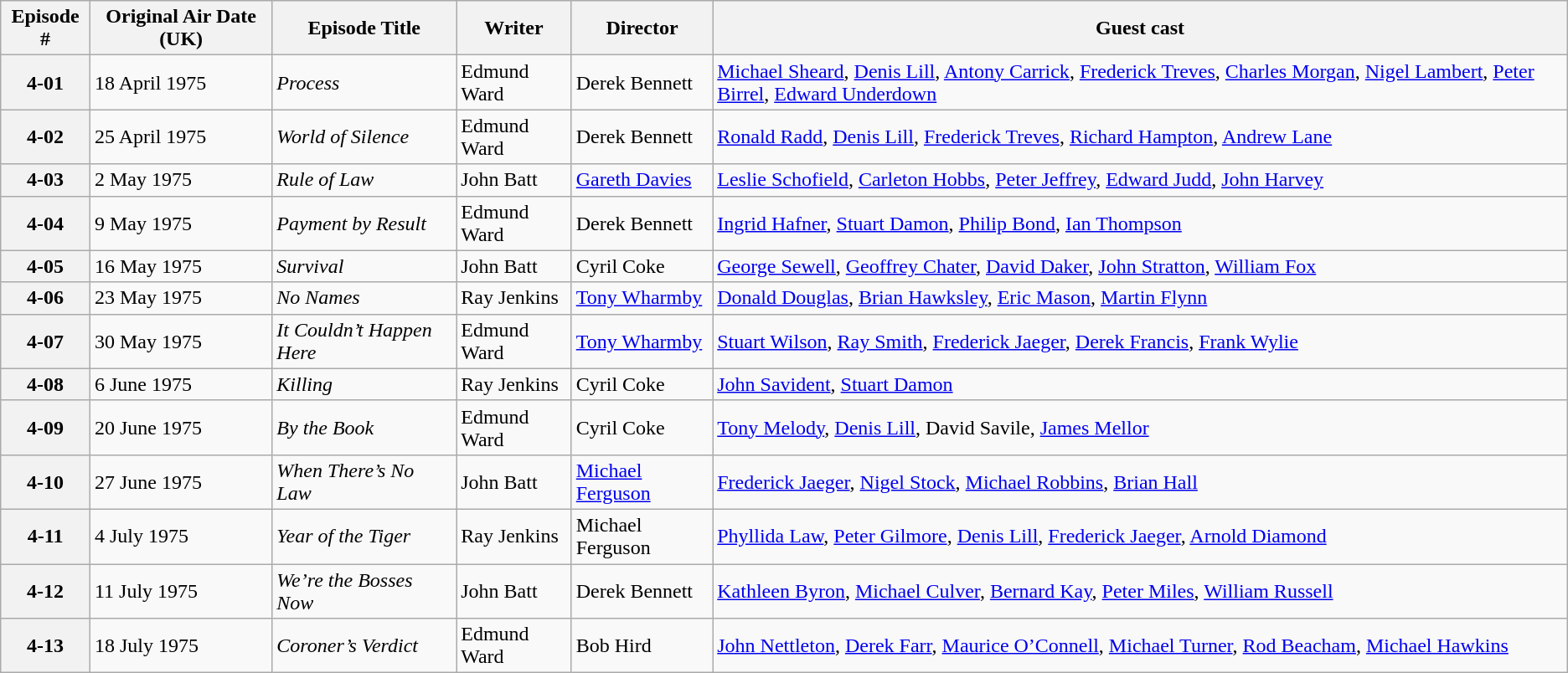<table class="wikitable">
<tr>
<th>Episode #</th>
<th>Original Air Date (UK)</th>
<th>Episode Title</th>
<th>Writer</th>
<th>Director</th>
<th>Guest cast</th>
</tr>
<tr>
<th style="text-align:center;">4-01</th>
<td>18 April 1975</td>
<td><em>Process</em></td>
<td>Edmund Ward</td>
<td>Derek Bennett</td>
<td><a href='#'>Michael Sheard</a>, <a href='#'>Denis Lill</a>, <a href='#'>Antony Carrick</a>, <a href='#'>Frederick Treves</a>, <a href='#'>Charles Morgan</a>, <a href='#'>Nigel Lambert</a>, <a href='#'>Peter Birrel</a>, <a href='#'>Edward Underdown</a></td>
</tr>
<tr>
<th style="text-align:center;">4-02</th>
<td>25 April 1975</td>
<td><em>World of Silence</em></td>
<td>Edmund Ward</td>
<td>Derek Bennett</td>
<td><a href='#'>Ronald Radd</a>, <a href='#'>Denis Lill</a>, <a href='#'>Frederick Treves</a>, <a href='#'>Richard Hampton</a>, <a href='#'>Andrew Lane</a></td>
</tr>
<tr>
<th style="text-align:center;">4-03</th>
<td>2 May 1975</td>
<td><em>Rule of Law</em></td>
<td>John Batt</td>
<td><a href='#'>Gareth Davies</a></td>
<td><a href='#'>Leslie Schofield</a>, <a href='#'>Carleton Hobbs</a>, <a href='#'>Peter Jeffrey</a>, <a href='#'>Edward Judd</a>, <a href='#'>John Harvey</a></td>
</tr>
<tr>
<th style="text-align:center;">4-04</th>
<td>9 May 1975</td>
<td><em>Payment by Result</em></td>
<td>Edmund Ward</td>
<td>Derek Bennett</td>
<td><a href='#'>Ingrid Hafner</a>, <a href='#'>Stuart Damon</a>, <a href='#'>Philip Bond</a>, <a href='#'>Ian Thompson</a></td>
</tr>
<tr>
<th style="text-align:center;">4-05</th>
<td>16 May 1975</td>
<td><em>Survival</em></td>
<td>John Batt</td>
<td>Cyril Coke</td>
<td><a href='#'>George Sewell</a>, <a href='#'>Geoffrey Chater</a>, <a href='#'>David Daker</a>, <a href='#'>John Stratton</a>, <a href='#'>William Fox</a></td>
</tr>
<tr>
<th style="text-align:center;">4-06</th>
<td>23 May 1975</td>
<td><em>No Names</em></td>
<td>Ray Jenkins</td>
<td><a href='#'>Tony Wharmby</a></td>
<td><a href='#'>Donald Douglas</a>, <a href='#'>Brian Hawksley</a>, <a href='#'>Eric Mason</a>, <a href='#'>Martin Flynn</a></td>
</tr>
<tr>
<th style="text-align:center;">4-07</th>
<td>30 May 1975</td>
<td><em>It Couldn’t Happen Here</em></td>
<td>Edmund Ward</td>
<td><a href='#'>Tony Wharmby</a></td>
<td><a href='#'>Stuart Wilson</a>, <a href='#'>Ray Smith</a>, <a href='#'>Frederick Jaeger</a>, <a href='#'>Derek Francis</a>, <a href='#'>Frank Wylie</a></td>
</tr>
<tr>
<th style="text-align:center;">4-08</th>
<td>6 June 1975</td>
<td><em>Killing</em></td>
<td>Ray Jenkins</td>
<td>Cyril Coke</td>
<td><a href='#'>John Savident</a>, <a href='#'>Stuart Damon</a></td>
</tr>
<tr>
<th style="text-align:center;">4-09</th>
<td>20 June 1975</td>
<td><em>By the Book</em></td>
<td>Edmund Ward</td>
<td>Cyril Coke</td>
<td><a href='#'>Tony Melody</a>, <a href='#'>Denis Lill</a>, David Savile, <a href='#'>James Mellor</a></td>
</tr>
<tr>
<th style="text-align:center;">4-10</th>
<td>27 June 1975</td>
<td><em>When There’s No Law</em></td>
<td>John Batt</td>
<td><a href='#'>Michael Ferguson</a></td>
<td><a href='#'>Frederick Jaeger</a>, <a href='#'>Nigel Stock</a>, <a href='#'>Michael Robbins</a>, <a href='#'>Brian Hall</a></td>
</tr>
<tr>
<th style="text-align:center;">4-11</th>
<td>4 July 1975</td>
<td><em>Year of the Tiger</em></td>
<td>Ray Jenkins</td>
<td>Michael Ferguson</td>
<td><a href='#'>Phyllida Law</a>, <a href='#'>Peter Gilmore</a>, <a href='#'>Denis Lill</a>, <a href='#'>Frederick Jaeger</a>, <a href='#'>Arnold Diamond</a></td>
</tr>
<tr>
<th style="text-align:center;">4-12</th>
<td>11 July 1975</td>
<td><em>We’re the Bosses Now</em></td>
<td>John Batt</td>
<td>Derek Bennett</td>
<td><a href='#'>Kathleen Byron</a>, <a href='#'>Michael Culver</a>, <a href='#'>Bernard Kay</a>, <a href='#'>Peter Miles</a>, <a href='#'>William Russell</a></td>
</tr>
<tr>
<th style="text-align:center;">4-13</th>
<td>18 July 1975</td>
<td><em>Coroner’s Verdict</em></td>
<td>Edmund Ward</td>
<td>Bob Hird</td>
<td><a href='#'>John Nettleton</a>, <a href='#'>Derek Farr</a>, <a href='#'>Maurice O’Connell</a>, <a href='#'>Michael Turner</a>, <a href='#'>Rod Beacham</a>, <a href='#'>Michael Hawkins</a></td>
</tr>
</table>
